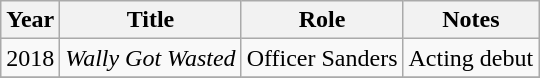<table class="wikitable sortable">
<tr>
<th>Year</th>
<th>Title</th>
<th>Role</th>
<th class="unsortable">Notes</th>
</tr>
<tr>
<td>2018</td>
<td><em>Wally Got Wasted</em></td>
<td>Officer Sanders</td>
<td>Acting debut</td>
</tr>
<tr>
</tr>
</table>
